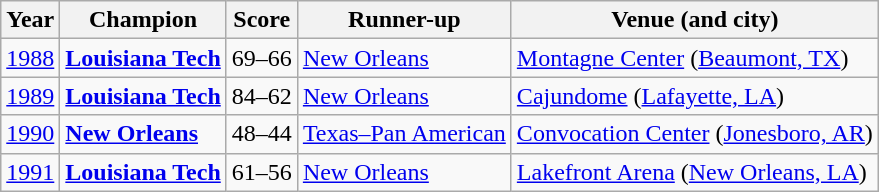<table class="wikitable sortable">
<tr>
<th>Year</th>
<th>Champion</th>
<th>Score</th>
<th>Runner-up</th>
<th>Venue (and city)</th>
</tr>
<tr>
<td><a href='#'>1988</a></td>
<td><strong><a href='#'>Louisiana Tech</a></strong></td>
<td>69–66</td>
<td><a href='#'>New Orleans</a></td>
<td><a href='#'>Montagne Center</a> (<a href='#'>Beaumont, TX</a>)</td>
</tr>
<tr>
<td><a href='#'>1989</a></td>
<td><strong><a href='#'>Louisiana Tech</a></strong></td>
<td>84–62</td>
<td><a href='#'>New Orleans</a></td>
<td><a href='#'>Cajundome</a> (<a href='#'>Lafayette, LA</a>)</td>
</tr>
<tr>
<td><a href='#'>1990</a></td>
<td><strong><a href='#'>New Orleans</a></strong></td>
<td>48–44</td>
<td><a href='#'>Texas–Pan American</a></td>
<td><a href='#'>Convocation Center</a> (<a href='#'>Jonesboro, AR</a>)</td>
</tr>
<tr>
<td><a href='#'>1991</a></td>
<td><strong><a href='#'>Louisiana Tech</a></strong></td>
<td>61–56</td>
<td><a href='#'>New Orleans</a></td>
<td><a href='#'>Lakefront Arena</a> (<a href='#'>New Orleans, LA</a>)</td>
</tr>
</table>
